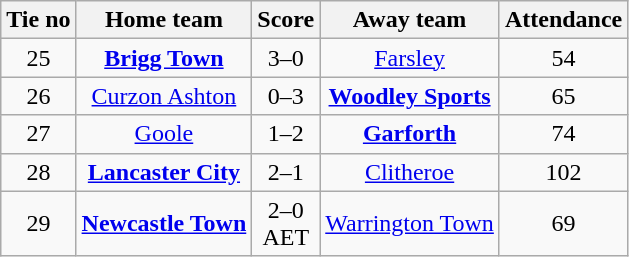<table class="wikitable" style="text-align: center">
<tr>
<th>Tie no</th>
<th>Home team</th>
<th>Score</th>
<th>Away team</th>
<th>Attendance</th>
</tr>
<tr>
<td>25</td>
<td><strong><a href='#'>Brigg Town</a></strong></td>
<td>3–0</td>
<td><a href='#'>Farsley</a></td>
<td>54</td>
</tr>
<tr>
<td>26</td>
<td><a href='#'>Curzon Ashton</a></td>
<td>0–3</td>
<td><strong><a href='#'>Woodley Sports</a></strong></td>
<td>65</td>
</tr>
<tr>
<td>27</td>
<td><a href='#'>Goole</a></td>
<td>1–2</td>
<td><strong><a href='#'>Garforth</a></strong></td>
<td>74</td>
</tr>
<tr>
<td>28</td>
<td><strong><a href='#'>Lancaster City</a></strong></td>
<td>2–1</td>
<td><a href='#'>Clitheroe</a></td>
<td>102</td>
</tr>
<tr>
<td>29</td>
<td><strong><a href='#'>Newcastle Town</a></strong></td>
<td>2–0<br>AET</td>
<td><a href='#'>Warrington Town</a></td>
<td>69</td>
</tr>
</table>
